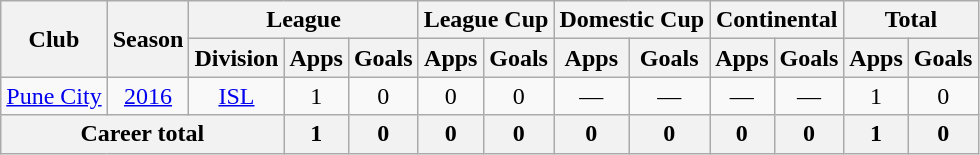<table class="wikitable" style="text-align: center;">
<tr>
<th rowspan="2">Club</th>
<th rowspan="2">Season</th>
<th colspan="3">League</th>
<th colspan="2">League Cup</th>
<th colspan="2">Domestic Cup</th>
<th colspan="2">Continental</th>
<th colspan="2">Total</th>
</tr>
<tr>
<th>Division</th>
<th>Apps</th>
<th>Goals</th>
<th>Apps</th>
<th>Goals</th>
<th>Apps</th>
<th>Goals</th>
<th>Apps</th>
<th>Goals</th>
<th>Apps</th>
<th>Goals</th>
</tr>
<tr>
<td rowspan="1"><a href='#'>Pune City</a></td>
<td><a href='#'>2016</a></td>
<td><a href='#'>ISL</a></td>
<td>1</td>
<td>0</td>
<td>0</td>
<td>0</td>
<td>—</td>
<td>—</td>
<td>—</td>
<td>—</td>
<td>1</td>
<td>0</td>
</tr>
<tr>
<th colspan="3">Career total</th>
<th>1</th>
<th>0</th>
<th>0</th>
<th>0</th>
<th>0</th>
<th>0</th>
<th>0</th>
<th>0</th>
<th>1</th>
<th>0</th>
</tr>
</table>
